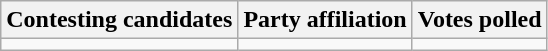<table class="wikitable sortable">
<tr>
<th>Contesting candidates</th>
<th>Party affiliation</th>
<th>Votes polled</th>
</tr>
<tr>
<td></td>
<td></td>
<td></td>
</tr>
</table>
